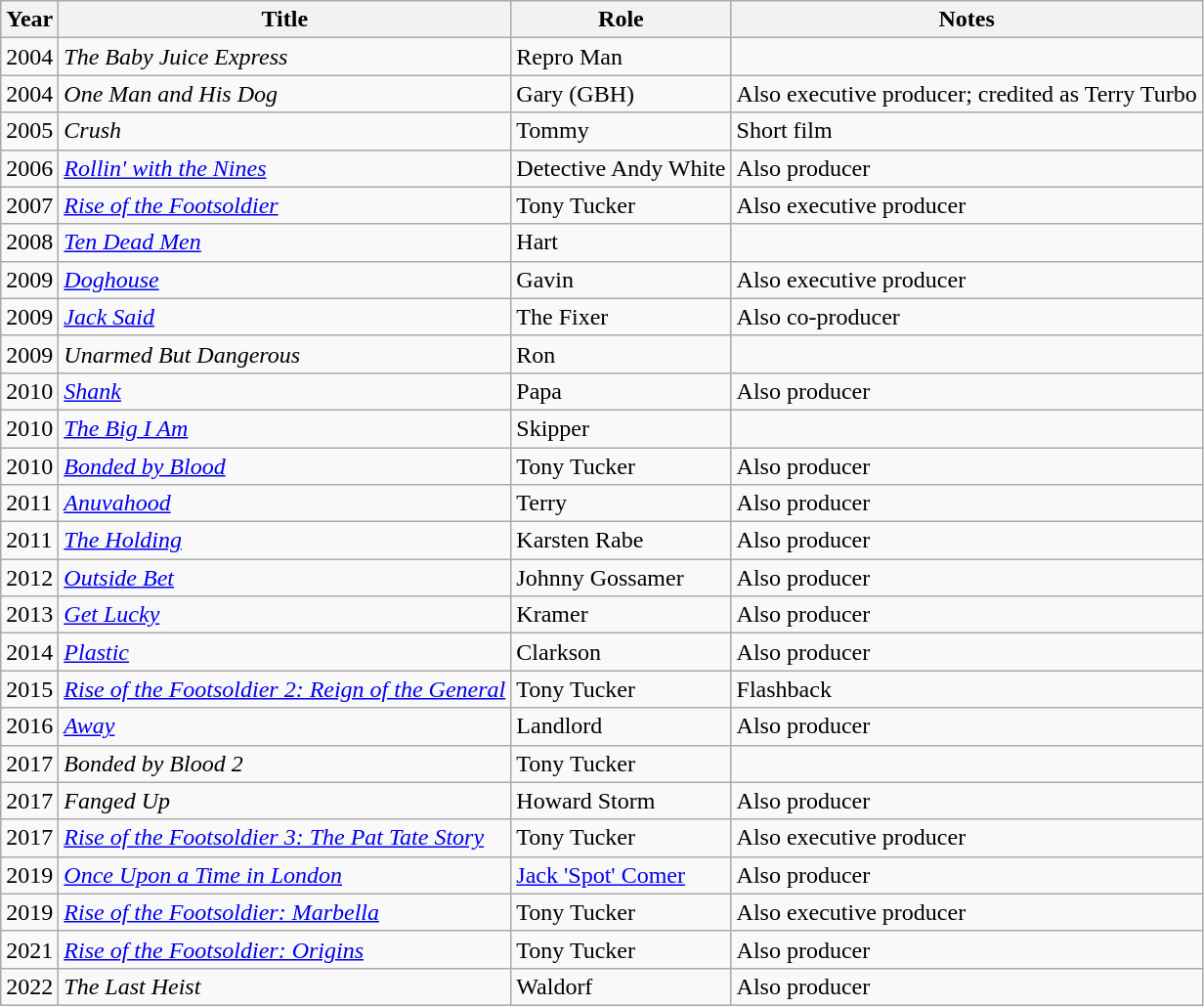<table class="wikitable sortable">
<tr>
<th>Year</th>
<th>Title</th>
<th>Role</th>
<th class="unsortable">Notes</th>
</tr>
<tr>
<td>2004</td>
<td><em>The Baby Juice Express</em></td>
<td>Repro Man</td>
<td></td>
</tr>
<tr>
<td>2004</td>
<td><em>One Man and His Dog</em></td>
<td>Gary (GBH)</td>
<td>Also executive producer; credited as Terry Turbo</td>
</tr>
<tr>
<td>2005</td>
<td><em>Crush</em></td>
<td>Tommy</td>
<td>Short film</td>
</tr>
<tr>
<td>2006</td>
<td><em><a href='#'>Rollin' with the Nines</a></em></td>
<td>Detective Andy White</td>
<td>Also producer</td>
</tr>
<tr>
<td>2007</td>
<td><em><a href='#'>Rise of the Footsoldier</a></em></td>
<td>Tony Tucker</td>
<td>Also executive producer</td>
</tr>
<tr>
<td>2008</td>
<td><em><a href='#'>Ten Dead Men</a></em></td>
<td>Hart</td>
<td></td>
</tr>
<tr>
<td>2009</td>
<td><em><a href='#'>Doghouse</a></em></td>
<td>Gavin</td>
<td>Also executive producer</td>
</tr>
<tr>
<td>2009</td>
<td><em><a href='#'>Jack Said</a></em></td>
<td>The Fixer</td>
<td>Also co-producer</td>
</tr>
<tr>
<td>2009</td>
<td><em>Unarmed But Dangerous</em></td>
<td>Ron</td>
<td></td>
</tr>
<tr>
<td>2010</td>
<td><em><a href='#'>Shank</a></em></td>
<td>Papa</td>
<td>Also producer</td>
</tr>
<tr>
<td>2010</td>
<td><em><a href='#'>The Big I Am</a></em></td>
<td>Skipper</td>
<td></td>
</tr>
<tr>
<td>2010</td>
<td><em><a href='#'>Bonded by Blood</a></em></td>
<td>Tony Tucker</td>
<td>Also producer</td>
</tr>
<tr>
<td>2011</td>
<td><em><a href='#'>Anuvahood</a></em></td>
<td>Terry</td>
<td>Also producer</td>
</tr>
<tr>
<td>2011</td>
<td><em><a href='#'>The Holding</a></em></td>
<td>Karsten Rabe</td>
<td>Also producer</td>
</tr>
<tr>
<td>2012</td>
<td><em><a href='#'>Outside Bet</a></em></td>
<td>Johnny Gossamer</td>
<td>Also producer</td>
</tr>
<tr>
<td>2013</td>
<td><em><a href='#'>Get Lucky</a></em></td>
<td>Kramer</td>
<td>Also producer</td>
</tr>
<tr>
<td>2014</td>
<td><em><a href='#'>Plastic</a></em></td>
<td>Clarkson</td>
<td>Also producer</td>
</tr>
<tr>
<td>2015</td>
<td><a href='#'><em>Rise of the Footsoldier 2: Reign of the General</em></a></td>
<td>Tony Tucker</td>
<td>Flashback</td>
</tr>
<tr>
<td>2016</td>
<td><em><a href='#'>Away</a></em></td>
<td>Landlord</td>
<td>Also producer</td>
</tr>
<tr>
<td>2017</td>
<td><em>Bonded by Blood 2</em></td>
<td>Tony Tucker</td>
<td></td>
</tr>
<tr>
<td>2017</td>
<td><em>Fanged Up</em></td>
<td>Howard Storm</td>
<td>Also producer</td>
</tr>
<tr>
<td>2017</td>
<td><a href='#'><em>Rise of the Footsoldier 3: The Pat Tate Story</em></a></td>
<td>Tony Tucker</td>
<td>Also executive producer</td>
</tr>
<tr>
<td>2019</td>
<td><em><a href='#'>Once Upon a Time in London</a></em></td>
<td><a href='#'>Jack 'Spot' Comer</a></td>
<td>Also producer</td>
</tr>
<tr>
<td>2019</td>
<td><a href='#'><em>Rise of the Footsoldier: Marbella</em></a></td>
<td>Tony Tucker</td>
<td>Also executive producer</td>
</tr>
<tr>
<td>2021</td>
<td><a href='#'><em>Rise of the Footsoldier: Origins</em></a></td>
<td>Tony Tucker</td>
<td>Also producer</td>
</tr>
<tr>
<td>2022</td>
<td><em>The Last Heist</em></td>
<td>Waldorf</td>
<td>Also producer</td>
</tr>
</table>
